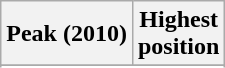<table class="wikitable sortable">
<tr>
<th align="left">Peak (2010)</th>
<th align="left">Highest<br>position</th>
</tr>
<tr>
</tr>
<tr>
</tr>
</table>
